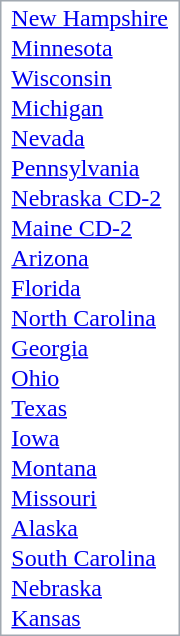<table style="float:right; clear:right; margin-left: 1em; margin-bottom: 0.5em; border: 1px solid #a2a9b1;">
<tr>
<td style="padding: 0 5px;"> <a href='#'>New Hampshire</a></td>
</tr>
<tr>
<td style="padding: 0 5px;"> <a href='#'>Minnesota</a></td>
</tr>
<tr>
<td style="padding: 0 5px;"> <a href='#'>Wisconsin</a></td>
</tr>
<tr>
<td style="padding: 0 5px;"> <a href='#'>Michigan</a></td>
</tr>
<tr>
<td style="padding: 0 5px;"> <a href='#'>Nevada</a></td>
</tr>
<tr>
<td style="padding: 0 5px;"> <a href='#'>Pennsylvania</a></td>
</tr>
<tr>
<td style="padding: 0 5px;"> <a href='#'>Nebraska CD-2</a></td>
</tr>
<tr>
<td style="padding: 0 5px;"> <a href='#'>Maine CD-2</a></td>
</tr>
<tr>
<td style="padding: 0 5px;"> <a href='#'>Arizona</a></td>
</tr>
<tr>
<td style="padding: 0 5px;"> <a href='#'>Florida</a></td>
</tr>
<tr>
<td style="padding: 0 5px;"> <a href='#'>North Carolina</a></td>
</tr>
<tr>
<td style="padding: 0 5px;"> <a href='#'>Georgia</a></td>
</tr>
<tr>
<td style="padding: 0 5px;"> <a href='#'>Ohio</a></td>
</tr>
<tr>
<td style="padding: 0 5px;"> <a href='#'>Texas</a></td>
</tr>
<tr>
<td style="padding: 0 5px;"> <a href='#'>Iowa</a></td>
</tr>
<tr>
<td style="padding: 0 5px;"> <a href='#'>Montana</a></td>
</tr>
<tr>
<td style="padding: 0 5px;"> <a href='#'>Missouri</a></td>
</tr>
<tr>
<td style="padding: 0 5px;"> <a href='#'>Alaska</a></td>
</tr>
<tr>
<td style="padding: 0 5px;"> <a href='#'>South Carolina</a></td>
</tr>
<tr>
<td style="padding: 0 5px;"> <a href='#'>Nebraska</a></td>
</tr>
<tr>
<td style="padding: 0 5px;"> <a href='#'>Kansas</a></td>
</tr>
</table>
